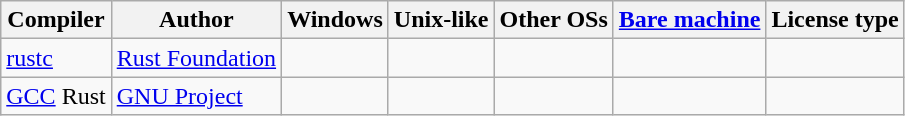<table class="wikitable sortable">
<tr>
<th>Compiler</th>
<th>Author</th>
<th>Windows</th>
<th>Unix-like</th>
<th>Other OSs</th>
<th><a href='#'>Bare machine</a></th>
<th>License type</th>
</tr>
<tr>
<td><a href='#'>rustc</a></td>
<td><a href='#'>Rust Foundation</a></td>
<td></td>
<td></td>
<td></td>
<td></td>
<td></td>
</tr>
<tr>
<td><a href='#'>GCC</a> Rust</td>
<td><a href='#'>GNU Project</a></td>
<td></td>
<td></td>
<td></td>
<td></td>
<td></td>
</tr>
</table>
